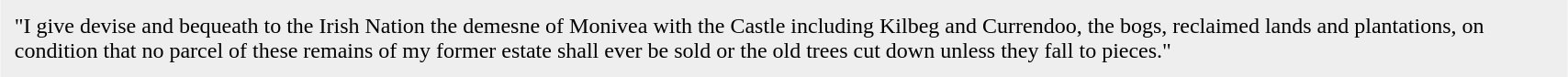<table border="0" cellpadding="10" cellspacing="0" align="center" width="90%" style="background-color: #EEEEEE;">
<tr ---->
<td>"I give devise and bequeath to the Irish Nation the demesne of Monivea with the Castle including Kilbeg and Currendoo, the bogs, reclaimed lands and plantations, on condition that no parcel of these remains of my former estate shall ever be sold or the old trees cut down unless they fall to pieces."</td>
</tr>
</table>
